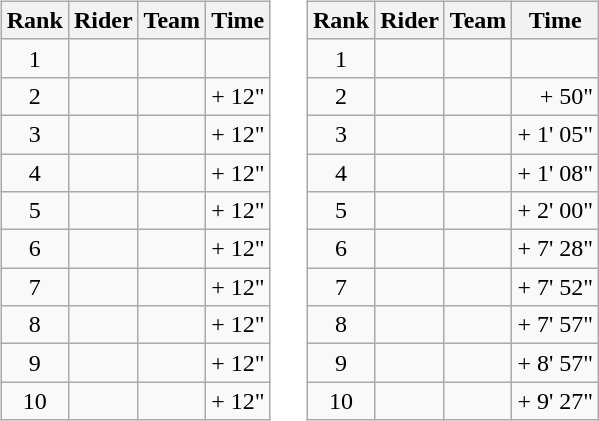<table>
<tr>
<td><br><table class="wikitable">
<tr>
<th scope="col">Rank</th>
<th scope="col">Rider</th>
<th scope="col">Team</th>
<th scope="col">Time</th>
</tr>
<tr>
<td style="text-align:center;">1</td>
<td></td>
<td></td>
<td style="text-align:right;"></td>
</tr>
<tr>
<td style="text-align:center;">2</td>
<td> </td>
<td></td>
<td style="text-align:right;">+ 12"</td>
</tr>
<tr>
<td style="text-align:center;">3</td>
<td></td>
<td></td>
<td style="text-align:right;">+ 12"</td>
</tr>
<tr>
<td style="text-align:center;">4</td>
<td></td>
<td></td>
<td style="text-align:right;">+ 12"</td>
</tr>
<tr>
<td style="text-align:center;">5</td>
<td></td>
<td></td>
<td style="text-align:right;">+ 12"</td>
</tr>
<tr>
<td style="text-align:center;">6</td>
<td></td>
<td></td>
<td style="text-align:right;">+ 12"</td>
</tr>
<tr>
<td style="text-align:center;">7</td>
<td></td>
<td></td>
<td style="text-align:right;">+ 12"</td>
</tr>
<tr>
<td style="text-align:center;">8</td>
<td></td>
<td></td>
<td style="text-align:right;">+ 12"</td>
</tr>
<tr>
<td style="text-align:center;">9</td>
<td></td>
<td></td>
<td style="text-align:right;">+ 12"</td>
</tr>
<tr>
<td style="text-align:center;">10</td>
<td></td>
<td></td>
<td style="text-align:right;">+ 12"</td>
</tr>
</table>
</td>
<td></td>
<td><br><table class="wikitable">
<tr>
<th scope="col">Rank</th>
<th scope="col">Rider</th>
<th scope="col">Team</th>
<th scope="col">Time</th>
</tr>
<tr>
<td style="text-align:center;">1</td>
<td> </td>
<td></td>
<td style="text-align:right;"></td>
</tr>
<tr>
<td style="text-align:center;">2</td>
<td></td>
<td></td>
<td style="text-align:right;">+ 50"</td>
</tr>
<tr>
<td style="text-align:center;">3</td>
<td></td>
<td></td>
<td style="text-align:right;">+ 1' 05"</td>
</tr>
<tr>
<td style="text-align:center;">4</td>
<td></td>
<td></td>
<td style="text-align:right;">+ 1' 08"</td>
</tr>
<tr>
<td style="text-align:center;">5</td>
<td></td>
<td></td>
<td style="text-align:right;">+ 2' 00"</td>
</tr>
<tr>
<td style="text-align:center;">6</td>
<td></td>
<td></td>
<td style="text-align:right;">+ 7' 28"</td>
</tr>
<tr>
<td style="text-align:center;">7</td>
<td></td>
<td></td>
<td style="text-align:right;">+ 7' 52"</td>
</tr>
<tr>
<td style="text-align:center;">8</td>
<td></td>
<td></td>
<td style="text-align:right;">+ 7' 57"</td>
</tr>
<tr>
<td style="text-align:center;">9</td>
<td></td>
<td></td>
<td style="text-align:right;">+ 8' 57"</td>
</tr>
<tr>
<td style="text-align:center;">10</td>
<td></td>
<td></td>
<td style="text-align:right;">+ 9' 27"</td>
</tr>
</table>
</td>
</tr>
</table>
